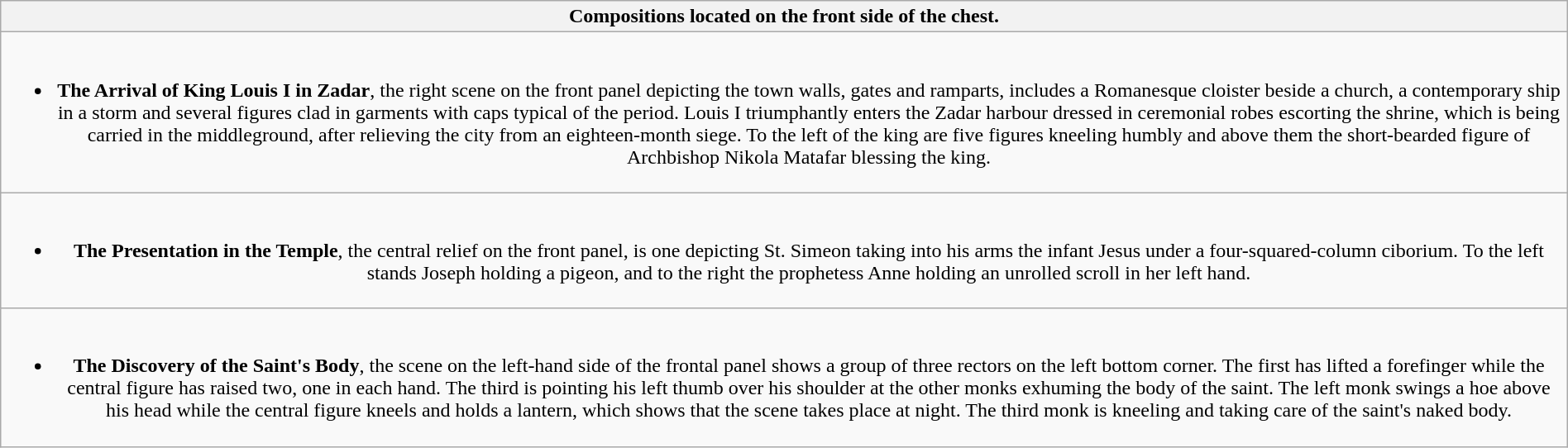<table class="wikitable" style="width:100%">
<tr>
<th><strong>Compositions located on the front side of the chest.</strong></th>
</tr>
<tr>
<td align="center"><br><ul><li><strong>The Arrival of King Louis I in Zadar</strong>, the right scene on the front panel depicting the town walls, gates and ramparts, includes a Romanesque cloister beside a church, a contemporary ship in a storm and several figures clad in garments with caps typical of the period. Louis I triumphantly enters the Zadar harbour dressed in ceremonial robes escorting the shrine, which is being carried in the middleground, after relieving the city from an eighteen-month siege. To the left of the king are five figures kneeling humbly and above them the short-bearded figure of Archbishop Nikola Matafar blessing the king.</li></ul></td>
</tr>
<tr>
<td align="center"><br><ul><li><strong>The Presentation in the Temple</strong>, the central relief on the front panel, is one depicting St. Simeon taking into his arms the infant Jesus under a four-squared-column ciborium. To the left stands Joseph holding a pigeon, and to the right the prophetess Anne holding an unrolled scroll in her left hand.</li></ul></td>
</tr>
<tr>
<td align="center"><br><ul><li><strong>The Discovery of the Saint's Body</strong>, the scene on the left-hand side of the frontal panel shows a group of three rectors on the left bottom corner. The first has lifted a forefinger while the central figure has raised two, one in each hand. The third is pointing his left thumb over his shoulder at the other monks exhuming the body of the saint. The left monk swings a hoe above his head while the central figure kneels and holds a lantern, which shows that the scene takes place at night. The third monk is kneeling and taking care of the saint's naked body.</li></ul></td>
</tr>
</table>
